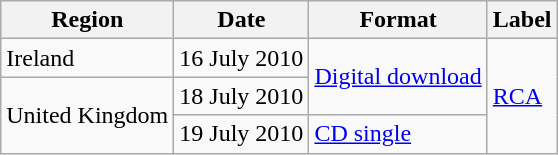<table class="wikitable">
<tr>
<th>Region</th>
<th>Date</th>
<th>Format</th>
<th>Label</th>
</tr>
<tr>
<td>Ireland</td>
<td>16 July 2010</td>
<td rowspan="2"><a href='#'>Digital download</a></td>
<td rowspan="3"><a href='#'>RCA</a></td>
</tr>
<tr>
<td rowspan="2">United Kingdom</td>
<td>18 July 2010</td>
</tr>
<tr>
<td>19 July 2010</td>
<td><a href='#'>CD single</a></td>
</tr>
</table>
